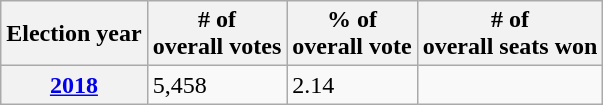<table class=wikitable>
<tr>
<th>Election year</th>
<th># of<br>overall votes</th>
<th>% of<br>overall vote</th>
<th># of<br>overall seats won</th>
</tr>
<tr>
<th><a href='#'>2018</a></th>
<td>5,458</td>
<td>2.14</td>
<td></td>
</tr>
</table>
